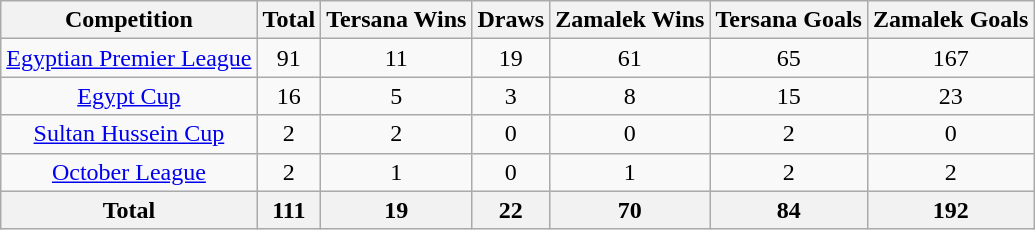<table class="wikitable" style="text-align: center;">
<tr>
<th>Competition</th>
<th>Total</th>
<th>Tersana Wins</th>
<th>Draws</th>
<th>Zamalek Wins</th>
<th>Tersana Goals</th>
<th>Zamalek Goals</th>
</tr>
<tr>
<td><a href='#'>Egyptian Premier League</a></td>
<td>91</td>
<td>11</td>
<td>19</td>
<td>61</td>
<td>65</td>
<td>167</td>
</tr>
<tr>
<td><a href='#'>Egypt Cup</a></td>
<td>16</td>
<td>5</td>
<td>3</td>
<td>8</td>
<td>15</td>
<td>23</td>
</tr>
<tr>
<td><a href='#'>Sultan Hussein Cup</a></td>
<td>2</td>
<td>2</td>
<td>0</td>
<td>0</td>
<td>2</td>
<td>0</td>
</tr>
<tr>
<td><a href='#'>October League</a></td>
<td>2</td>
<td>1</td>
<td>0</td>
<td>1</td>
<td>2</td>
<td>2</td>
</tr>
<tr>
<th>Total</th>
<th>111</th>
<th>19</th>
<th>22</th>
<th>70</th>
<th>84</th>
<th>192</th>
</tr>
</table>
